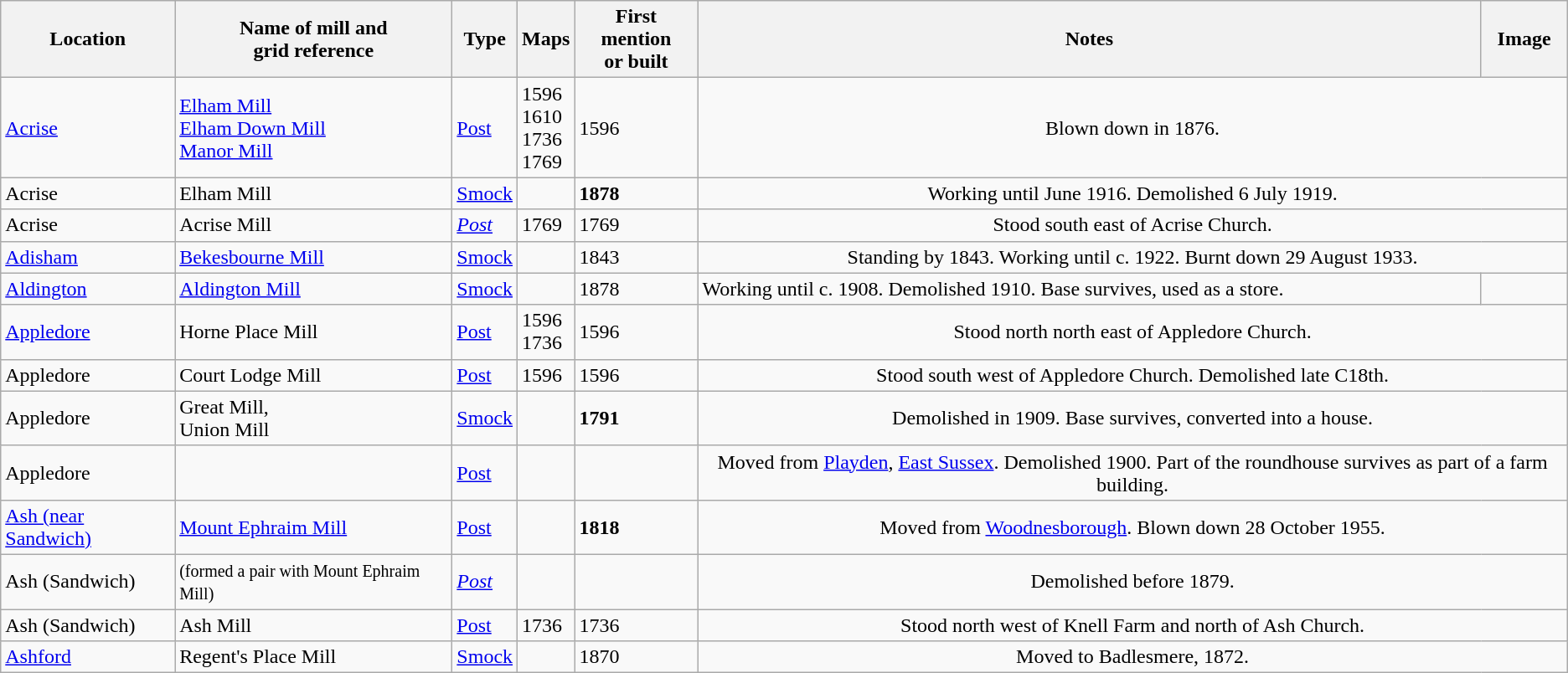<table class="wikitable">
<tr>
<th>Location</th>
<th>Name of mill and<br>grid reference</th>
<th>Type</th>
<th>Maps</th>
<th>First mention<br>or built</th>
<th>Notes</th>
<th>Image</th>
</tr>
<tr>
<td><a href='#'>Acrise</a></td>
<td><a href='#'>Elham Mill<br>Elham Down Mill<br>Manor Mill</a></td>
<td><a href='#'>Post</a></td>
<td>1596<br>1610<br>1736<br>1769</td>
<td>1596</td>
<td colspan="2" style="text-align:center;">Blown down in 1876.</td>
</tr>
<tr>
<td>Acrise</td>
<td>Elham Mill</td>
<td><a href='#'>Smock</a></td>
<td></td>
<td><strong>1878</strong></td>
<td colspan="2" style="text-align:center;">Working until June 1916. Demolished 6 July 1919.</td>
</tr>
<tr>
<td>Acrise</td>
<td>Acrise Mill</td>
<td><em><a href='#'>Post</a></em></td>
<td>1769</td>
<td>1769</td>
<td colspan="2" style="text-align:center;">Stood  south east of Acrise Church.</td>
</tr>
<tr>
<td><a href='#'>Adisham</a></td>
<td><a href='#'>Bekesbourne Mill</a></td>
<td><a href='#'>Smock</a></td>
<td></td>
<td>1843</td>
<td colspan="2" style="text-align:center;">Standing by 1843. Working until c. 1922. Burnt down 29 August 1933.</td>
</tr>
<tr>
<td><a href='#'>Aldington</a></td>
<td><a href='#'>Aldington Mill</a><br></td>
<td><a href='#'>Smock</a></td>
<td></td>
<td>1878</td>
<td>Working until c. 1908. Demolished 1910. Base survives, used as a store.</td>
<td></td>
</tr>
<tr>
<td><a href='#'>Appledore</a></td>
<td>Horne Place Mill</td>
<td><a href='#'>Post</a></td>
<td>1596<br>1736</td>
<td>1596</td>
<td colspan="2" style="text-align:center;">Stood  north north east of Appledore Church.</td>
</tr>
<tr>
<td>Appledore</td>
<td>Court Lodge Mill</td>
<td><a href='#'>Post</a></td>
<td>1596</td>
<td>1596</td>
<td colspan="2" style="text-align:center;">Stood  south west of Appledore Church. Demolished late C18th.</td>
</tr>
<tr>
<td>Appledore</td>
<td>Great Mill,<br>Union Mill<br></td>
<td><a href='#'>Smock</a></td>
<td></td>
<td><strong>1791</strong></td>
<td colspan="2" style="text-align:center;">Demolished in 1909. Base survives, converted into a house.</td>
</tr>
<tr>
<td>Appledore</td>
<td></td>
<td><a href='#'>Post</a></td>
<td></td>
<td></td>
<td colspan="2" style="text-align:center;">Moved from <a href='#'>Playden</a>, <a href='#'>East Sussex</a>. Demolished 1900. Part of the roundhouse survives as part of a farm building.</td>
</tr>
<tr>
<td><a href='#'>Ash (near Sandwich)</a></td>
<td><a href='#'>Mount Ephraim Mill</a></td>
<td><a href='#'>Post</a></td>
<td></td>
<td><strong>1818</strong></td>
<td colspan="2" style="text-align:center;">Moved from <a href='#'>Woodnesborough</a>. Blown down 28 October 1955.</td>
</tr>
<tr>
<td>Ash (Sandwich)</td>
<td><small>(formed a pair with Mount Ephraim Mill)</small></td>
<td><em><a href='#'>Post</a></em></td>
<td></td>
<td></td>
<td colspan="2" style="text-align:center;">Demolished before 1879.</td>
</tr>
<tr>
<td>Ash (Sandwich)</td>
<td>Ash Mill</td>
<td><a href='#'>Post</a></td>
<td>1736</td>
<td>1736</td>
<td colspan="2" style="text-align:center;">Stood north west of Knell Farm and  north of Ash Church.</td>
</tr>
<tr>
<td><a href='#'>Ashford</a></td>
<td>Regent's Place Mill</td>
<td><a href='#'>Smock</a></td>
<td></td>
<td>1870</td>
<td colspan="2" style="text-align:center;">Moved to Badlesmere, 1872.</td>
</tr>
</table>
